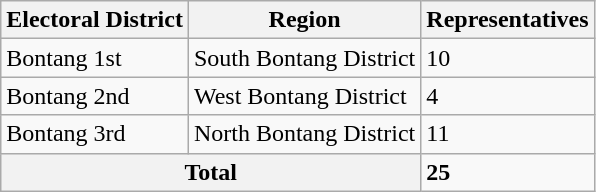<table class="wikitable">
<tr>
<th>Electoral District</th>
<th>Region</th>
<th>Representatives</th>
</tr>
<tr>
<td>Bontang 1st</td>
<td>South Bontang District</td>
<td>10</td>
</tr>
<tr>
<td>Bontang 2nd</td>
<td>West Bontang District</td>
<td>4</td>
</tr>
<tr>
<td>Bontang 3rd</td>
<td>North Bontang District</td>
<td>11</td>
</tr>
<tr>
<th colspan="2">Total</th>
<td><strong>25</strong></td>
</tr>
</table>
